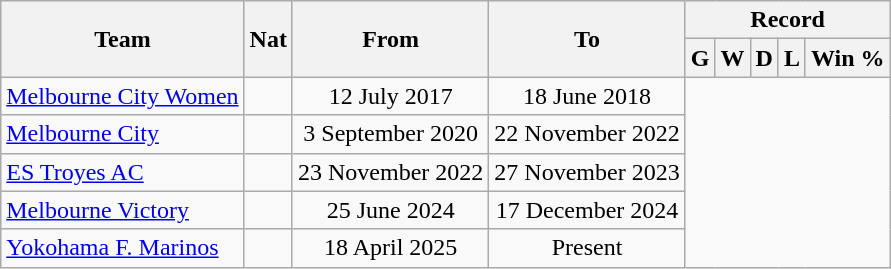<table class="wikitable" style="text-align: center">
<tr>
<th rowspan="2">Team</th>
<th rowspan="2">Nat</th>
<th rowspan="2">From</th>
<th rowspan="2">To</th>
<th colspan="5">Record</th>
</tr>
<tr>
<th>G</th>
<th>W</th>
<th>D</th>
<th>L</th>
<th>Win %</th>
</tr>
<tr>
<td align="left"><a href='#'>Melbourne City Women</a></td>
<td></td>
<td>12 July 2017</td>
<td>18 June 2018<br></td>
</tr>
<tr>
<td align="left"><a href='#'>Melbourne City</a></td>
<td></td>
<td>3 September 2020</td>
<td>22 November 2022<br></td>
</tr>
<tr>
<td align="left"><a href='#'>ES Troyes AC</a></td>
<td></td>
<td>23 November 2022</td>
<td>27 November 2023<br></td>
</tr>
<tr>
<td align="left"><a href='#'>Melbourne Victory</a></td>
<td></td>
<td>25 June 2024</td>
<td>17 December 2024<br></td>
</tr>
<tr>
<td align="left"><a href='#'>Yokohama F. Marinos</a></td>
<td></td>
<td>18 April 2025</td>
<td>Present<br></td>
</tr>
</table>
